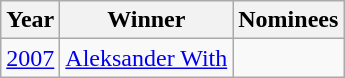<table class="wikitable">
<tr>
<th>Year</th>
<th>Winner</th>
<th>Nominees</th>
</tr>
<tr>
<td><a href='#'>2007</a></td>
<td><a href='#'>Aleksander With</a></td>
<td></td>
</tr>
</table>
